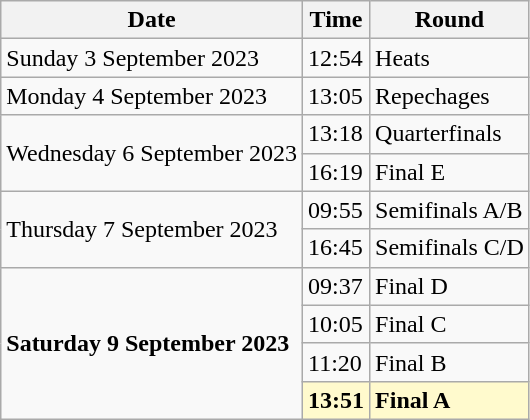<table class="wikitable">
<tr>
<th>Date</th>
<th>Time</th>
<th>Round</th>
</tr>
<tr>
<td>Sunday 3 September 2023</td>
<td>12:54</td>
<td>Heats</td>
</tr>
<tr>
<td>Monday 4 September 2023</td>
<td>13:05</td>
<td>Repechages</td>
</tr>
<tr>
<td rowspan=2>Wednesday 6 September 2023</td>
<td>13:18</td>
<td>Quarterfinals</td>
</tr>
<tr>
<td>16:19</td>
<td>Final E</td>
</tr>
<tr>
<td rowspan=2>Thursday 7 September 2023</td>
<td>09:55</td>
<td>Semifinals  A/B</td>
</tr>
<tr>
<td>16:45</td>
<td>Semifinals C/D</td>
</tr>
<tr>
<td rowspan=4><strong>Saturday 9 September 2023</strong></td>
<td>09:37</td>
<td>Final D</td>
</tr>
<tr>
<td>10:05</td>
<td>Final C</td>
</tr>
<tr>
<td>11:20</td>
<td>Final B</td>
</tr>
<tr>
<td style=background:lemonchiffon><strong>13:51</strong></td>
<td style=background:lemonchiffon><strong>Final A</strong></td>
</tr>
</table>
